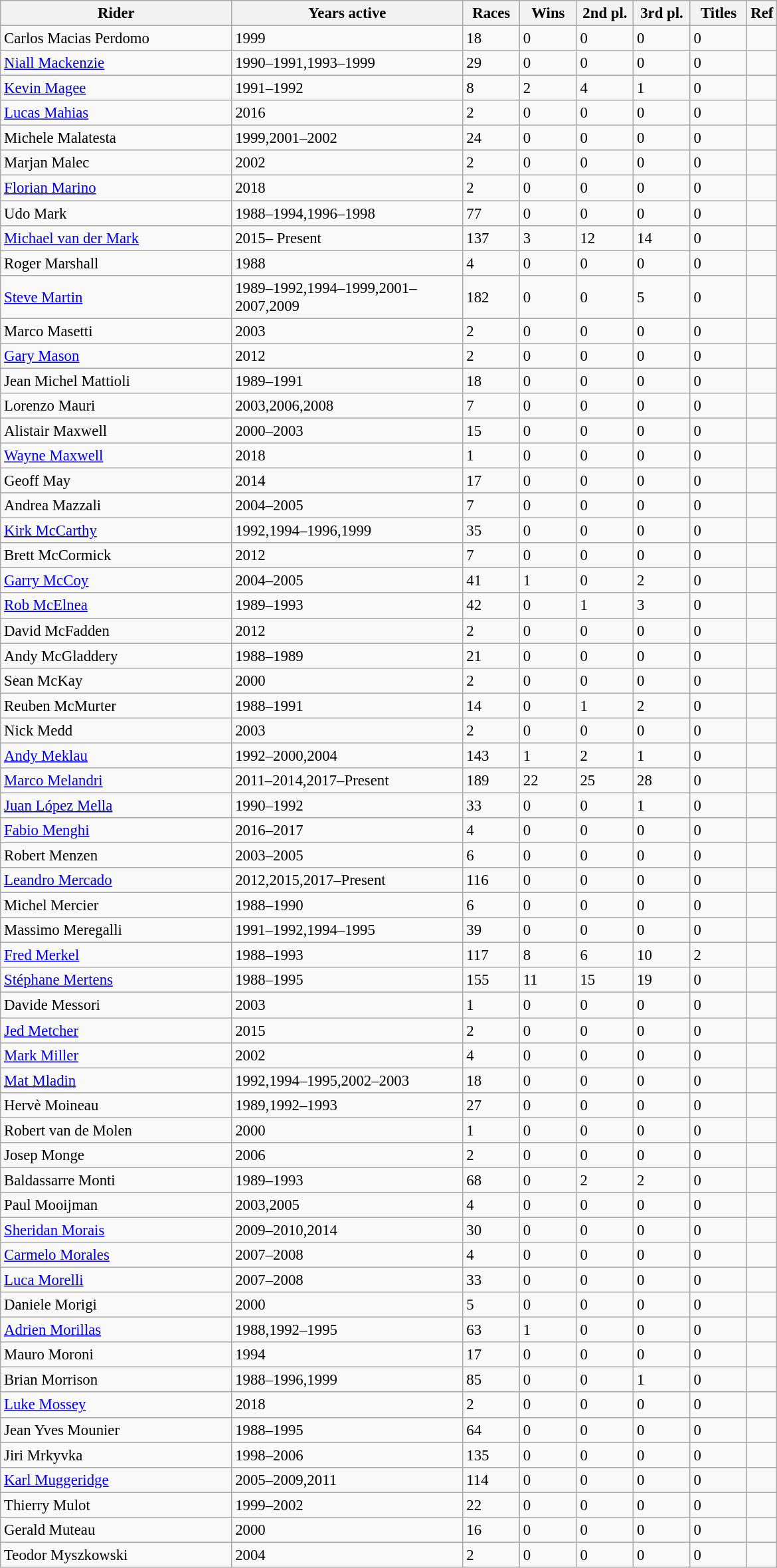<table class="wikitable" style="font-size:95%;">
<tr>
<th width="225">Rider</th>
<th width="225">Years active</th>
<th width="50">Races</th>
<th width="50">Wins</th>
<th width="50">2nd pl.</th>
<th width="50">3rd pl.</th>
<th width="50">Titles</th>
<th>Ref</th>
</tr>
<tr>
<td> Carlos Macias Perdomo</td>
<td>1999</td>
<td>18</td>
<td>0</td>
<td>0</td>
<td>0</td>
<td>0</td>
<td></td>
</tr>
<tr>
<td> <a href='#'>Niall Mackenzie</a></td>
<td>1990–1991,1993–1999</td>
<td>29</td>
<td>0</td>
<td>0</td>
<td>0</td>
<td>0</td>
<td></td>
</tr>
<tr>
<td> <a href='#'>Kevin Magee</a></td>
<td>1991–1992</td>
<td>8</td>
<td>2</td>
<td>4</td>
<td>1</td>
<td>0</td>
<td></td>
</tr>
<tr>
<td> <a href='#'>Lucas Mahias</a></td>
<td>2016</td>
<td>2</td>
<td>0</td>
<td>0</td>
<td>0</td>
<td>0</td>
<td></td>
</tr>
<tr>
<td> Michele Malatesta</td>
<td>1999,2001–2002</td>
<td>24</td>
<td>0</td>
<td>0</td>
<td>0</td>
<td>0</td>
<td></td>
</tr>
<tr>
<td> Marjan Malec</td>
<td>2002</td>
<td>2</td>
<td>0</td>
<td>0</td>
<td>0</td>
<td>0</td>
<td></td>
</tr>
<tr>
<td> <a href='#'>Florian Marino</a></td>
<td>2018</td>
<td>2</td>
<td>0</td>
<td>0</td>
<td>0</td>
<td>0</td>
<td></td>
</tr>
<tr>
<td> Udo Mark</td>
<td>1988–1994,1996–1998</td>
<td>77</td>
<td>0</td>
<td>0</td>
<td>0</td>
<td>0</td>
<td></td>
</tr>
<tr>
<td> <a href='#'>Michael van der Mark</a></td>
<td>2015– Present</td>
<td>137</td>
<td>3</td>
<td>12</td>
<td>14</td>
<td>0</td>
<td></td>
</tr>
<tr>
<td> Roger Marshall</td>
<td>1988</td>
<td>4</td>
<td>0</td>
<td>0</td>
<td>0</td>
<td>0</td>
<td></td>
</tr>
<tr>
<td> <a href='#'>Steve Martin</a></td>
<td>1989–1992,1994–1999,2001–2007,2009</td>
<td>182</td>
<td>0</td>
<td>0</td>
<td>5</td>
<td>0</td>
<td></td>
</tr>
<tr>
<td> Marco Masetti</td>
<td>2003</td>
<td>2</td>
<td>0</td>
<td>0</td>
<td>0</td>
<td>0</td>
<td></td>
</tr>
<tr>
<td> <a href='#'>Gary Mason</a></td>
<td>2012</td>
<td>2</td>
<td>0</td>
<td>0</td>
<td>0</td>
<td>0</td>
<td></td>
</tr>
<tr>
<td> Jean Michel Mattioli</td>
<td>1989–1991</td>
<td>18</td>
<td>0</td>
<td>0</td>
<td>0</td>
<td>0</td>
<td></td>
</tr>
<tr>
<td> Lorenzo Mauri</td>
<td>2003,2006,2008</td>
<td>7</td>
<td>0</td>
<td>0</td>
<td>0</td>
<td>0</td>
<td></td>
</tr>
<tr>
<td> Alistair Maxwell</td>
<td>2000–2003</td>
<td>15</td>
<td>0</td>
<td>0</td>
<td>0</td>
<td>0</td>
<td></td>
</tr>
<tr>
<td> <a href='#'>Wayne Maxwell</a></td>
<td>2018</td>
<td>1</td>
<td>0</td>
<td>0</td>
<td>0</td>
<td>0</td>
<td></td>
</tr>
<tr>
<td> Geoff May</td>
<td>2014</td>
<td>17</td>
<td>0</td>
<td>0</td>
<td>0</td>
<td>0</td>
<td></td>
</tr>
<tr>
<td> Andrea Mazzali</td>
<td>2004–2005</td>
<td>7</td>
<td>0</td>
<td>0</td>
<td>0</td>
<td>0</td>
<td></td>
</tr>
<tr>
<td> <a href='#'>Kirk McCarthy</a></td>
<td>1992,1994–1996,1999</td>
<td>35</td>
<td>0</td>
<td>0</td>
<td>0</td>
<td>0</td>
<td></td>
</tr>
<tr>
<td> Brett McCormick</td>
<td>2012</td>
<td>7</td>
<td>0</td>
<td>0</td>
<td>0</td>
<td>0</td>
<td></td>
</tr>
<tr>
<td> <a href='#'>Garry McCoy</a></td>
<td>2004–2005</td>
<td>41</td>
<td>1</td>
<td>0</td>
<td>2</td>
<td>0</td>
<td></td>
</tr>
<tr>
<td> <a href='#'>Rob McElnea</a></td>
<td>1989–1993</td>
<td>42</td>
<td>0</td>
<td>1</td>
<td>3</td>
<td>0</td>
<td></td>
</tr>
<tr>
<td> David McFadden</td>
<td>2012</td>
<td>2</td>
<td>0</td>
<td>0</td>
<td>0</td>
<td>0</td>
<td></td>
</tr>
<tr>
<td> Andy McGladdery</td>
<td>1988–1989</td>
<td>21</td>
<td>0</td>
<td>0</td>
<td>0</td>
<td>0</td>
<td></td>
</tr>
<tr>
<td> Sean McKay</td>
<td>2000</td>
<td>2</td>
<td>0</td>
<td>0</td>
<td>0</td>
<td>0</td>
<td></td>
</tr>
<tr>
<td> Reuben McMurter</td>
<td>1988–1991</td>
<td>14</td>
<td>0</td>
<td>1</td>
<td>2</td>
<td>0</td>
<td></td>
</tr>
<tr>
<td> Nick Medd</td>
<td>2003</td>
<td>2</td>
<td>0</td>
<td>0</td>
<td>0</td>
<td>0</td>
<td></td>
</tr>
<tr>
<td> <a href='#'>Andy Meklau</a></td>
<td>1992–2000,2004</td>
<td>143</td>
<td>1</td>
<td>2</td>
<td>1</td>
<td>0</td>
<td></td>
</tr>
<tr>
<td> <a href='#'>Marco Melandri</a></td>
<td>2011–2014,2017–Present</td>
<td>189</td>
<td>22</td>
<td>25</td>
<td>28</td>
<td>0</td>
<td></td>
</tr>
<tr>
<td> <a href='#'>Juan López Mella</a></td>
<td>1990–1992</td>
<td>33</td>
<td>0</td>
<td>0</td>
<td>1</td>
<td>0</td>
<td></td>
</tr>
<tr>
<td> <a href='#'>Fabio Menghi</a></td>
<td>2016–2017</td>
<td>4</td>
<td>0</td>
<td>0</td>
<td>0</td>
<td>0</td>
<td></td>
</tr>
<tr>
<td> Robert Menzen</td>
<td>2003–2005</td>
<td>6</td>
<td>0</td>
<td>0</td>
<td>0</td>
<td>0</td>
<td></td>
</tr>
<tr>
<td> <a href='#'>Leandro Mercado</a></td>
<td>2012,2015,2017–Present</td>
<td>116</td>
<td>0</td>
<td>0</td>
<td>0</td>
<td>0</td>
<td></td>
</tr>
<tr>
<td> Michel Mercier</td>
<td>1988–1990</td>
<td>6</td>
<td>0</td>
<td>0</td>
<td>0</td>
<td>0</td>
<td></td>
</tr>
<tr>
<td> Massimo Meregalli</td>
<td>1991–1992,1994–1995</td>
<td>39</td>
<td>0</td>
<td>0</td>
<td>0</td>
<td>0</td>
<td></td>
</tr>
<tr>
<td> <a href='#'>Fred Merkel</a></td>
<td>1988–1993</td>
<td>117</td>
<td>8</td>
<td>6</td>
<td>10</td>
<td>2</td>
<td></td>
</tr>
<tr>
<td> <a href='#'>Stéphane Mertens</a></td>
<td>1988–1995</td>
<td>155</td>
<td>11</td>
<td>15</td>
<td>19</td>
<td>0</td>
<td></td>
</tr>
<tr>
<td> Davide Messori</td>
<td>2003</td>
<td>1</td>
<td>0</td>
<td>0</td>
<td>0</td>
<td>0</td>
<td></td>
</tr>
<tr>
<td> <a href='#'>Jed Metcher</a></td>
<td>2015</td>
<td>2</td>
<td>0</td>
<td>0</td>
<td>0</td>
<td>0</td>
<td></td>
</tr>
<tr>
<td> <a href='#'>Mark Miller</a></td>
<td>2002</td>
<td>4</td>
<td>0</td>
<td>0</td>
<td>0</td>
<td>0</td>
<td></td>
</tr>
<tr>
<td> <a href='#'>Mat Mladin</a></td>
<td>1992,1994–1995,2002–2003</td>
<td>18</td>
<td>0</td>
<td>0</td>
<td>0</td>
<td>0</td>
<td></td>
</tr>
<tr>
<td> Hervè Moineau</td>
<td>1989,1992–1993</td>
<td>27</td>
<td>0</td>
<td>0</td>
<td>0</td>
<td>0</td>
<td></td>
</tr>
<tr>
<td> Robert van de Molen</td>
<td>2000</td>
<td>1</td>
<td>0</td>
<td>0</td>
<td>0</td>
<td>0</td>
<td></td>
</tr>
<tr>
<td> Josep Monge</td>
<td>2006</td>
<td>2</td>
<td>0</td>
<td>0</td>
<td>0</td>
<td>0</td>
<td></td>
</tr>
<tr>
<td> Baldassarre Monti</td>
<td>1989–1993</td>
<td>68</td>
<td>0</td>
<td>2</td>
<td>2</td>
<td>0</td>
<td></td>
</tr>
<tr>
<td> Paul Mooijman</td>
<td>2003,2005</td>
<td>4</td>
<td>0</td>
<td>0</td>
<td>0</td>
<td>0</td>
<td></td>
</tr>
<tr>
<td> <a href='#'>Sheridan Morais</a></td>
<td>2009–2010,2014</td>
<td>30</td>
<td>0</td>
<td>0</td>
<td>0</td>
<td>0</td>
<td></td>
</tr>
<tr>
<td> <a href='#'>Carmelo Morales</a></td>
<td>2007–2008</td>
<td>4</td>
<td>0</td>
<td>0</td>
<td>0</td>
<td>0</td>
<td></td>
</tr>
<tr>
<td> <a href='#'>Luca Morelli</a></td>
<td>2007–2008</td>
<td>33</td>
<td>0</td>
<td>0</td>
<td>0</td>
<td>0</td>
<td></td>
</tr>
<tr>
<td> Daniele Morigi</td>
<td>2000</td>
<td>5</td>
<td>0</td>
<td>0</td>
<td>0</td>
<td>0</td>
<td></td>
</tr>
<tr>
<td> <a href='#'>Adrien Morillas</a></td>
<td>1988,1992–1995</td>
<td>63</td>
<td>1</td>
<td>0</td>
<td>0</td>
<td>0</td>
<td></td>
</tr>
<tr>
<td> Mauro Moroni</td>
<td>1994</td>
<td>17</td>
<td>0</td>
<td>0</td>
<td>0</td>
<td>0</td>
<td></td>
</tr>
<tr>
<td> Brian Morrison</td>
<td>1988–1996,1999</td>
<td>85</td>
<td>0</td>
<td>0</td>
<td>1</td>
<td>0</td>
<td></td>
</tr>
<tr>
<td> <a href='#'>Luke Mossey</a></td>
<td>2018</td>
<td>2</td>
<td>0</td>
<td>0</td>
<td>0</td>
<td>0</td>
<td></td>
</tr>
<tr>
<td> Jean Yves Mounier</td>
<td>1988–1995</td>
<td>64</td>
<td>0</td>
<td>0</td>
<td>0</td>
<td>0</td>
<td></td>
</tr>
<tr>
<td> Jiri Mrkyvka</td>
<td>1998–2006</td>
<td>135</td>
<td>0</td>
<td>0</td>
<td>0</td>
<td>0</td>
<td></td>
</tr>
<tr>
<td> <a href='#'>Karl Muggeridge</a></td>
<td>2005–2009,2011</td>
<td>114</td>
<td>0</td>
<td>0</td>
<td>0</td>
<td>0</td>
<td></td>
</tr>
<tr>
<td> Thierry Mulot</td>
<td>1999–2002</td>
<td>22</td>
<td>0</td>
<td>0</td>
<td>0</td>
<td>0</td>
<td></td>
</tr>
<tr>
<td> Gerald Muteau</td>
<td>2000</td>
<td>16</td>
<td>0</td>
<td>0</td>
<td>0</td>
<td>0</td>
<td></td>
</tr>
<tr>
<td> Teodor Myszkowski</td>
<td>2004</td>
<td>2</td>
<td>0</td>
<td>0</td>
<td>0</td>
<td>0</td>
<td></td>
</tr>
</table>
